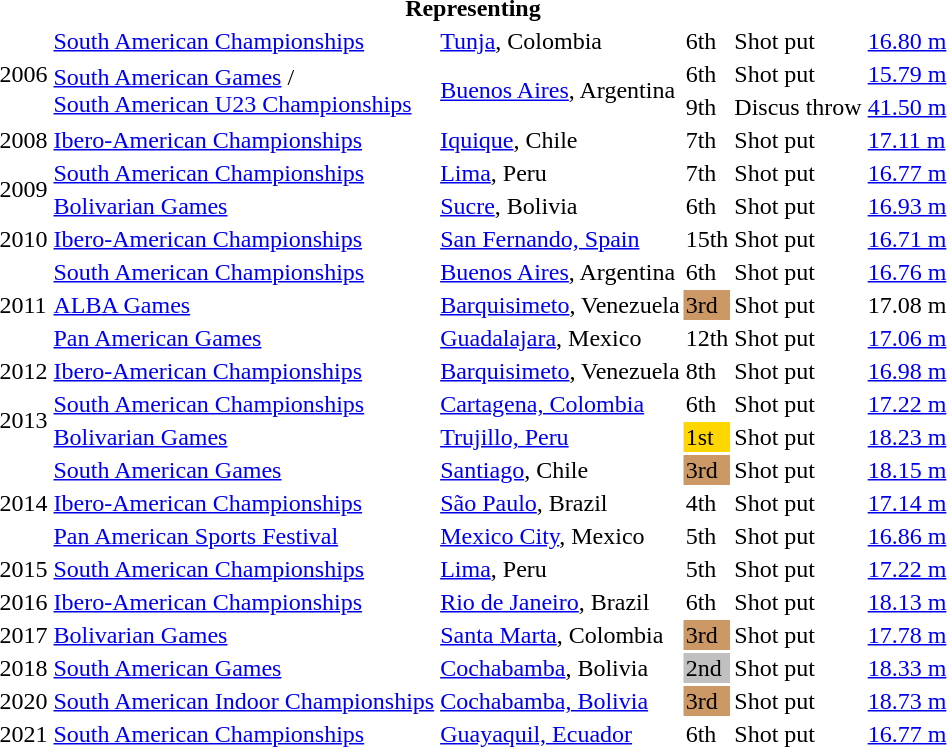<table>
<tr>
<th colspan="6">Representing </th>
</tr>
<tr>
<td rowspan=3>2006</td>
<td><a href='#'>South American Championships</a></td>
<td><a href='#'>Tunja</a>, Colombia</td>
<td>6th</td>
<td>Shot put</td>
<td><a href='#'>16.80 m</a></td>
</tr>
<tr>
<td rowspan=2><a href='#'>South American Games</a> /<br><a href='#'>South American U23 Championships</a></td>
<td rowspan=2><a href='#'>Buenos Aires</a>, Argentina</td>
<td>6th</td>
<td>Shot put</td>
<td><a href='#'>15.79 m</a></td>
</tr>
<tr>
<td>9th</td>
<td>Discus throw</td>
<td><a href='#'>41.50 m</a></td>
</tr>
<tr>
<td>2008</td>
<td><a href='#'>Ibero-American Championships</a></td>
<td><a href='#'>Iquique</a>, Chile</td>
<td>7th</td>
<td>Shot put</td>
<td><a href='#'>17.11 m</a></td>
</tr>
<tr>
<td rowspan=2>2009</td>
<td><a href='#'>South American Championships</a></td>
<td><a href='#'>Lima</a>, Peru</td>
<td>7th</td>
<td>Shot put</td>
<td><a href='#'>16.77 m</a></td>
</tr>
<tr>
<td><a href='#'>Bolivarian Games</a></td>
<td><a href='#'>Sucre</a>, Bolivia</td>
<td>6th</td>
<td>Shot put</td>
<td><a href='#'>16.93 m</a></td>
</tr>
<tr>
<td>2010</td>
<td><a href='#'>Ibero-American Championships</a></td>
<td><a href='#'>San Fernando, Spain</a></td>
<td>15th</td>
<td>Shot put</td>
<td><a href='#'>16.71 m</a></td>
</tr>
<tr>
<td rowspan=3>2011</td>
<td><a href='#'>South American Championships</a></td>
<td><a href='#'>Buenos Aires</a>, Argentina</td>
<td>6th</td>
<td>Shot put</td>
<td><a href='#'>16.76 m</a></td>
</tr>
<tr>
<td><a href='#'>ALBA Games</a></td>
<td><a href='#'>Barquisimeto</a>, Venezuela</td>
<td bgcolor=cc9966>3rd</td>
<td>Shot put</td>
<td>17.08 m</td>
</tr>
<tr>
<td><a href='#'>Pan American Games</a></td>
<td><a href='#'>Guadalajara</a>, Mexico</td>
<td>12th</td>
<td>Shot put</td>
<td><a href='#'>17.06 m</a></td>
</tr>
<tr>
<td>2012</td>
<td><a href='#'>Ibero-American Championships</a></td>
<td><a href='#'>Barquisimeto</a>, Venezuela</td>
<td>8th</td>
<td>Shot put</td>
<td><a href='#'>16.98 m</a></td>
</tr>
<tr>
<td rowspan=2>2013</td>
<td><a href='#'>South American Championships</a></td>
<td><a href='#'>Cartagena, Colombia</a></td>
<td>6th</td>
<td>Shot put</td>
<td><a href='#'>17.22 m</a></td>
</tr>
<tr>
<td><a href='#'>Bolivarian Games</a></td>
<td><a href='#'>Trujillo, Peru</a></td>
<td bgcolor=gold>1st</td>
<td>Shot put</td>
<td><a href='#'>18.23 m</a></td>
</tr>
<tr>
<td rowspan=3>2014</td>
<td><a href='#'>South American Games</a></td>
<td><a href='#'>Santiago</a>, Chile</td>
<td bgcolor=cc9966>3rd</td>
<td>Shot put</td>
<td><a href='#'>18.15 m</a></td>
</tr>
<tr>
<td><a href='#'>Ibero-American Championships</a></td>
<td><a href='#'>São Paulo</a>, Brazil</td>
<td>4th</td>
<td>Shot put</td>
<td><a href='#'>17.14 m</a></td>
</tr>
<tr>
<td><a href='#'>Pan American Sports Festival</a></td>
<td><a href='#'>Mexico City</a>, Mexico</td>
<td>5th</td>
<td>Shot put</td>
<td><a href='#'>16.86 m</a></td>
</tr>
<tr>
<td>2015</td>
<td><a href='#'>South American Championships</a></td>
<td><a href='#'>Lima</a>, Peru</td>
<td>5th</td>
<td>Shot put</td>
<td><a href='#'>17.22 m</a></td>
</tr>
<tr>
<td>2016</td>
<td><a href='#'>Ibero-American Championships</a></td>
<td><a href='#'>Rio de Janeiro</a>, Brazil</td>
<td>6th</td>
<td>Shot put</td>
<td><a href='#'>18.13 m</a></td>
</tr>
<tr>
<td>2017</td>
<td><a href='#'>Bolivarian Games</a></td>
<td><a href='#'>Santa Marta</a>, Colombia</td>
<td bgcolor=cc9966>3rd</td>
<td>Shot put</td>
<td><a href='#'>17.78 m</a></td>
</tr>
<tr>
<td>2018</td>
<td><a href='#'>South American Games</a></td>
<td><a href='#'>Cochabamba</a>, Bolivia</td>
<td bgcolor=silver>2nd</td>
<td>Shot put</td>
<td><a href='#'>18.33 m</a></td>
</tr>
<tr>
<td>2020</td>
<td><a href='#'>South American Indoor Championships</a></td>
<td><a href='#'>Cochabamba, Bolivia</a></td>
<td bgcolor=cc9966>3rd</td>
<td>Shot put</td>
<td><a href='#'>18.73 m</a></td>
</tr>
<tr>
<td>2021</td>
<td><a href='#'>South American Championships</a></td>
<td><a href='#'>Guayaquil, Ecuador</a></td>
<td>6th</td>
<td>Shot put</td>
<td><a href='#'>16.77 m</a></td>
</tr>
</table>
